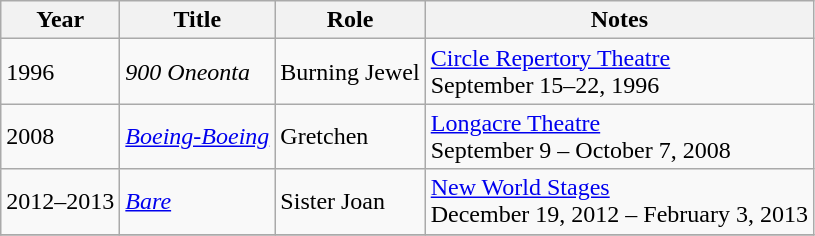<table class="wikitable sortable">
<tr>
<th>Year</th>
<th>Title</th>
<th>Role</th>
<th class="unsortable">Notes</th>
</tr>
<tr>
<td>1996</td>
<td><em>900 Oneonta</em></td>
<td>Burning Jewel</td>
<td><a href='#'>Circle Repertory Theatre</a><br> September 15–22, 1996</td>
</tr>
<tr>
<td>2008</td>
<td><em><a href='#'>Boeing-Boeing</a></em></td>
<td>Gretchen</td>
<td><a href='#'>Longacre Theatre</a><br>September 9 – October 7, 2008</td>
</tr>
<tr>
<td>2012–2013</td>
<td><em><a href='#'>Bare</a></em></td>
<td>Sister Joan</td>
<td><a href='#'>New World Stages</a><br>December 19, 2012 – February 3, 2013</td>
</tr>
<tr>
</tr>
</table>
